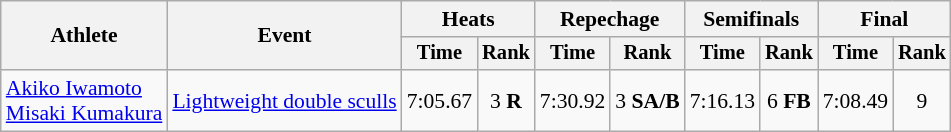<table class="wikitable" style="font-size:90%">
<tr>
<th rowspan="2">Athlete</th>
<th rowspan="2">Event</th>
<th colspan="2">Heats</th>
<th colspan="2">Repechage</th>
<th colspan="2">Semifinals</th>
<th colspan="2">Final</th>
</tr>
<tr style="font-size:95%">
<th>Time</th>
<th>Rank</th>
<th>Time</th>
<th>Rank</th>
<th>Time</th>
<th>Rank</th>
<th>Time</th>
<th>Rank</th>
</tr>
<tr align=center>
<td align=left><a href='#'>Akiko Iwamoto</a><br><a href='#'>Misaki Kumakura</a></td>
<td align=left><a href='#'>Lightweight double sculls</a></td>
<td>7:05.67</td>
<td>3 <strong>R</strong></td>
<td>7:30.92</td>
<td>3 <strong>SA/B</strong></td>
<td>7:16.13</td>
<td>6 <strong>FB</strong></td>
<td>7:08.49</td>
<td>9</td>
</tr>
</table>
